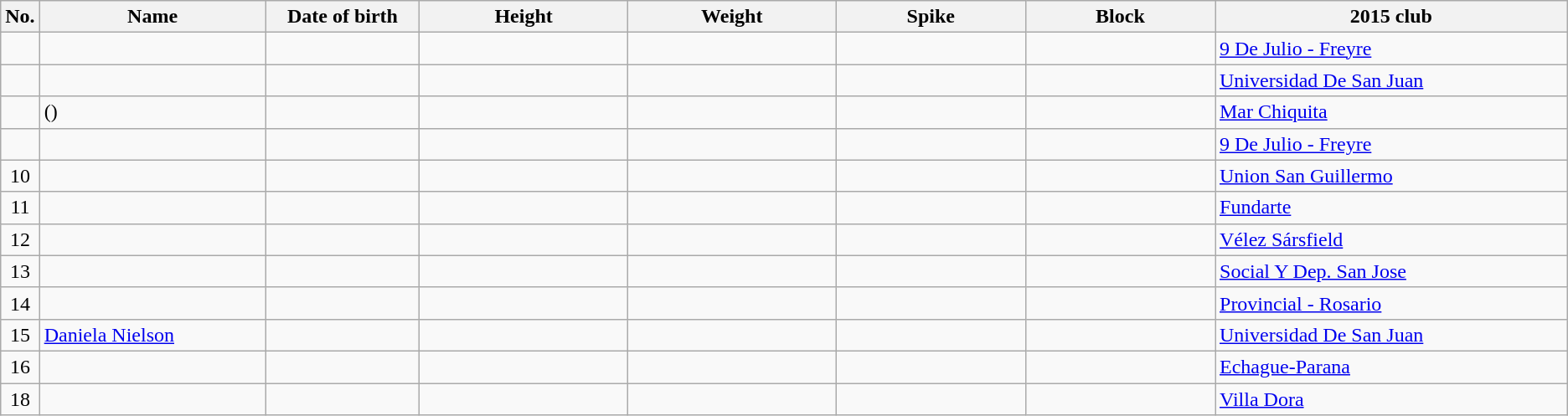<table class="wikitable sortable" style="text-align:center;">
<tr>
<th>No.</th>
<th style="width:12em">Name</th>
<th style="width:8em">Date of birth</th>
<th style="width:11em">Height</th>
<th style="width:11em">Weight</th>
<th style="width:10em">Spike</th>
<th style="width:10em">Block</th>
<th style="width:19em">2015 club</th>
</tr>
<tr>
<td></td>
<td align=left></td>
<td align=right></td>
<td></td>
<td></td>
<td></td>
<td></td>
<td align=left> <a href='#'>9 De Julio - Freyre</a></td>
</tr>
<tr>
<td></td>
<td align=left></td>
<td align=right></td>
<td></td>
<td></td>
<td></td>
<td></td>
<td align=left> <a href='#'>Universidad De San Juan</a></td>
</tr>
<tr>
<td></td>
<td align=left> ()</td>
<td align=right></td>
<td></td>
<td></td>
<td></td>
<td></td>
<td align=left> <a href='#'>Mar Chiquita</a></td>
</tr>
<tr>
<td></td>
<td align=left></td>
<td align=right></td>
<td></td>
<td></td>
<td></td>
<td></td>
<td align=left> <a href='#'>9 De Julio - Freyre</a></td>
</tr>
<tr>
<td>10</td>
<td align=left></td>
<td align=right></td>
<td></td>
<td></td>
<td></td>
<td></td>
<td align=left> <a href='#'>Union San Guillermo</a></td>
</tr>
<tr>
<td>11</td>
<td align=left></td>
<td align=right></td>
<td></td>
<td></td>
<td></td>
<td></td>
<td align=left> <a href='#'>Fundarte</a></td>
</tr>
<tr>
<td>12</td>
<td align=left></td>
<td align=right></td>
<td></td>
<td></td>
<td></td>
<td></td>
<td align=left> <a href='#'>Vélez Sársfield</a></td>
</tr>
<tr>
<td>13</td>
<td align=left></td>
<td align=right></td>
<td></td>
<td></td>
<td></td>
<td></td>
<td align=left> <a href='#'>Social Y Dep. San Jose</a></td>
</tr>
<tr>
<td>14</td>
<td align=left></td>
<td align=right></td>
<td></td>
<td></td>
<td></td>
<td></td>
<td align=left> <a href='#'>Provincial - Rosario</a></td>
</tr>
<tr>
<td>15</td>
<td align=left><a href='#'>Daniela Nielson</a></td>
<td align=right></td>
<td></td>
<td></td>
<td></td>
<td></td>
<td align=left> <a href='#'>Universidad De San Juan</a></td>
</tr>
<tr>
<td>16</td>
<td align=left></td>
<td align=right></td>
<td></td>
<td></td>
<td></td>
<td></td>
<td align=left> <a href='#'>Echague-Parana</a></td>
</tr>
<tr>
<td>18</td>
<td align=left></td>
<td align=right></td>
<td></td>
<td></td>
<td></td>
<td></td>
<td align=left> <a href='#'>Villa Dora</a></td>
</tr>
</table>
